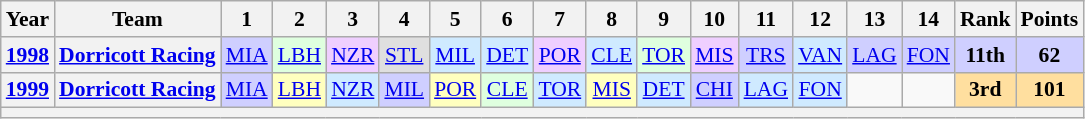<table class="wikitable" style="text-align:center; font-size:90%">
<tr>
<th>Year</th>
<th>Team</th>
<th>1</th>
<th>2</th>
<th>3</th>
<th>4</th>
<th>5</th>
<th>6</th>
<th>7</th>
<th>8</th>
<th>9</th>
<th>10</th>
<th>11</th>
<th>12</th>
<th>13</th>
<th>14</th>
<th>Rank</th>
<th>Points</th>
</tr>
<tr>
<th><a href='#'>1998</a></th>
<th><a href='#'>Dorricott Racing</a></th>
<td style="background:#CFCFFF;"><a href='#'>MIA</a><br></td>
<td style="background:#DFFFDF;"><a href='#'>LBH</a><br></td>
<td style="background:#EFCFFF;"><a href='#'>NZR</a><br></td>
<td style="background:#DFDFDF;"><a href='#'>STL</a><br></td>
<td style="background:#CFEAFF;"><a href='#'>MIL</a><br></td>
<td style="background:#CFEAFF;"><a href='#'>DET</a><br></td>
<td style="background:#EFCFFF;"><a href='#'>POR</a><br></td>
<td style="background:#CFEAFF;"><a href='#'>CLE</a><br></td>
<td style="background:#DFFFDF;"><a href='#'>TOR</a><br></td>
<td style="background:#EFCFFF;"><a href='#'>MIS</a><br></td>
<td style="background:#CFCFFF;"><a href='#'>TRS</a><br></td>
<td style="background:#CFEAFF;"><a href='#'>VAN</a><br></td>
<td style="background:#CFCFFF;"><a href='#'>LAG</a><br></td>
<td style="background:#CFCFFF;"><a href='#'>FON</a><br></td>
<th style="background:#CFCFFF;">11th</th>
<th style="background:#CFCFFF;">62</th>
</tr>
<tr>
<th><a href='#'>1999</a></th>
<th><a href='#'>Dorricott Racing</a></th>
<td style="background:#CFCFFF;"><a href='#'>MIA</a><br></td>
<td style="background:#FFFFBF;"><a href='#'>LBH</a><br></td>
<td style="background:#CFEAFF;"><a href='#'>NZR</a><br></td>
<td style="background:#CFCFFF;"><a href='#'>MIL</a><br></td>
<td style="background:#FFFFBF;"><a href='#'>POR</a><br></td>
<td style="background:#DFFFDF;"><a href='#'>CLE</a><br></td>
<td style="background:#CFEAFF;"><a href='#'>TOR</a><br></td>
<td style="background:#FFFFBF;"><a href='#'>MIS</a><br></td>
<td style="background:#CFEAFF;"><a href='#'>DET</a><br></td>
<td style="background:#CFCFFF;"><a href='#'>CHI</a><br></td>
<td style="background:#CFEAFF;"><a href='#'>LAG</a><br></td>
<td style="background:#CFEAFF;"><a href='#'>FON</a><br></td>
<td></td>
<td></td>
<td style="background:#FFDF9F;"><strong>3rd</strong></td>
<td style="background:#FFDF9F;"><strong>101</strong></td>
</tr>
<tr>
<th colspan="18"></th>
</tr>
</table>
